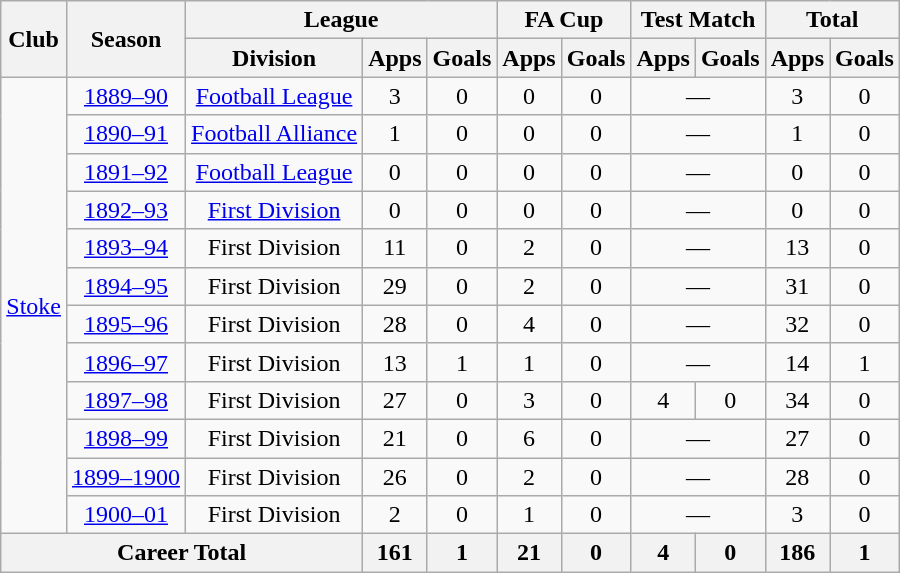<table class="wikitable" style="text-align: center;">
<tr>
<th rowspan="2">Club</th>
<th rowspan="2">Season</th>
<th colspan="3">League</th>
<th colspan="2">FA Cup</th>
<th colspan="2">Test Match</th>
<th colspan="2">Total</th>
</tr>
<tr>
<th>Division</th>
<th>Apps</th>
<th>Goals</th>
<th>Apps</th>
<th>Goals</th>
<th>Apps</th>
<th>Goals</th>
<th>Apps</th>
<th>Goals</th>
</tr>
<tr>
<td rowspan="12"><a href='#'>Stoke</a></td>
<td><a href='#'>1889–90</a></td>
<td><a href='#'>Football League</a></td>
<td>3</td>
<td>0</td>
<td>0</td>
<td>0</td>
<td colspan="2">—</td>
<td>3</td>
<td>0</td>
</tr>
<tr>
<td><a href='#'>1890–91</a></td>
<td><a href='#'>Football Alliance</a></td>
<td>1</td>
<td>0</td>
<td>0</td>
<td>0</td>
<td colspan="2">—</td>
<td>1</td>
<td>0</td>
</tr>
<tr>
<td><a href='#'>1891–92</a></td>
<td><a href='#'>Football League</a></td>
<td>0</td>
<td>0</td>
<td>0</td>
<td>0</td>
<td colspan="2">—</td>
<td>0</td>
<td>0</td>
</tr>
<tr>
<td><a href='#'>1892–93</a></td>
<td><a href='#'>First Division</a></td>
<td>0</td>
<td>0</td>
<td>0</td>
<td>0</td>
<td colspan="2">—</td>
<td>0</td>
<td>0</td>
</tr>
<tr>
<td><a href='#'>1893–94</a></td>
<td>First Division</td>
<td>11</td>
<td>0</td>
<td>2</td>
<td>0</td>
<td colspan="2">—</td>
<td>13</td>
<td>0</td>
</tr>
<tr>
<td><a href='#'>1894–95</a></td>
<td>First Division</td>
<td>29</td>
<td>0</td>
<td>2</td>
<td>0</td>
<td colspan="2">—</td>
<td>31</td>
<td>0</td>
</tr>
<tr>
<td><a href='#'>1895–96</a></td>
<td>First Division</td>
<td>28</td>
<td>0</td>
<td>4</td>
<td>0</td>
<td colspan="2">—</td>
<td>32</td>
<td>0</td>
</tr>
<tr>
<td><a href='#'>1896–97</a></td>
<td>First Division</td>
<td>13</td>
<td>1</td>
<td>1</td>
<td>0</td>
<td colspan="2">—</td>
<td>14</td>
<td>1</td>
</tr>
<tr>
<td><a href='#'>1897–98</a></td>
<td>First Division</td>
<td>27</td>
<td>0</td>
<td>3</td>
<td>0</td>
<td>4</td>
<td>0</td>
<td>34</td>
<td>0</td>
</tr>
<tr>
<td><a href='#'>1898–99</a></td>
<td>First Division</td>
<td>21</td>
<td>0</td>
<td>6</td>
<td>0</td>
<td colspan="2">—</td>
<td>27</td>
<td>0</td>
</tr>
<tr>
<td><a href='#'>1899–1900</a></td>
<td>First Division</td>
<td>26</td>
<td>0</td>
<td>2</td>
<td>0</td>
<td colspan="2">—</td>
<td>28</td>
<td>0</td>
</tr>
<tr>
<td><a href='#'>1900–01</a></td>
<td>First Division</td>
<td>2</td>
<td>0</td>
<td>1</td>
<td>0</td>
<td colspan="2">—</td>
<td>3</td>
<td>0</td>
</tr>
<tr>
<th colspan="3">Career Total</th>
<th>161</th>
<th>1</th>
<th>21</th>
<th>0</th>
<th>4</th>
<th>0</th>
<th>186</th>
<th>1</th>
</tr>
</table>
